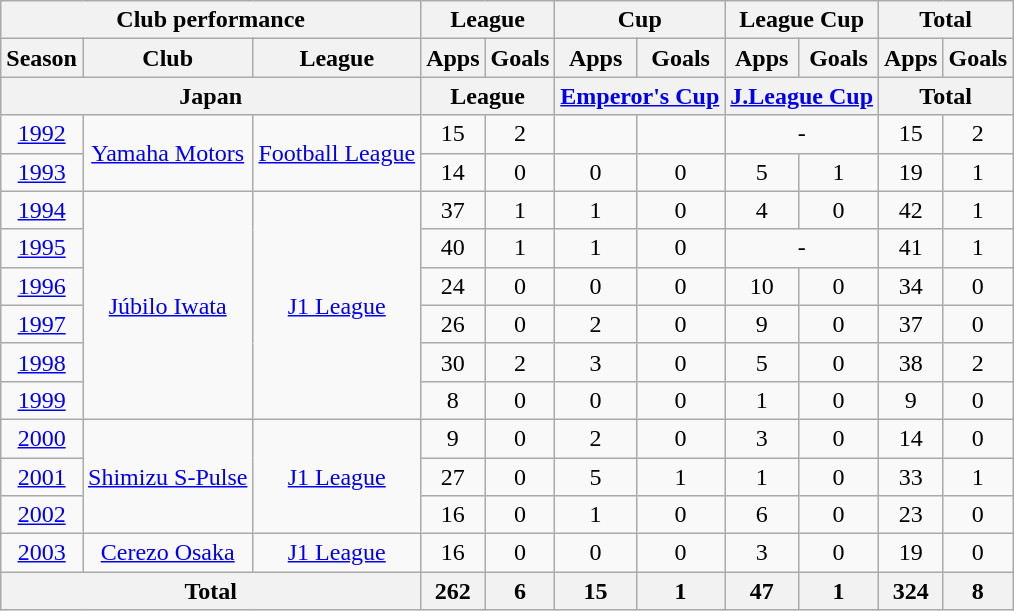<table class="wikitable" style="text-align:center;">
<tr>
<th colspan=3>Club performance</th>
<th colspan=2>League</th>
<th colspan=2>Cup</th>
<th colspan=2>League Cup</th>
<th colspan=2>Total</th>
</tr>
<tr>
<th>Season</th>
<th>Club</th>
<th>League</th>
<th>Apps</th>
<th>Goals</th>
<th>Apps</th>
<th>Goals</th>
<th>Apps</th>
<th>Goals</th>
<th>Apps</th>
<th>Goals</th>
</tr>
<tr>
<th colspan=3>Japan</th>
<th colspan=2>League</th>
<th colspan=2><a href='#'>Emperor's Cup</a></th>
<th colspan=2><a href='#'>J.League Cup</a></th>
<th colspan=2>Total</th>
</tr>
<tr>
<td><a href='#'>1992</a></td>
<td rowspan="2"><a href='#'>Yamaha Motors</a></td>
<td rowspan="2"><a href='#'>Football League</a></td>
<td>15</td>
<td>2</td>
<td></td>
<td></td>
<td colspan="2">-</td>
<td>15</td>
<td>2</td>
</tr>
<tr>
<td><a href='#'>1993</a></td>
<td>14</td>
<td>0</td>
<td>0</td>
<td>0</td>
<td>5</td>
<td>1</td>
<td>19</td>
<td>1</td>
</tr>
<tr>
<td><a href='#'>1994</a></td>
<td rowspan="6"><a href='#'>Júbilo Iwata</a></td>
<td rowspan="6"><a href='#'>J1 League</a></td>
<td>37</td>
<td>1</td>
<td>1</td>
<td>0</td>
<td>4</td>
<td>0</td>
<td>42</td>
<td>1</td>
</tr>
<tr>
<td><a href='#'>1995</a></td>
<td>40</td>
<td>1</td>
<td>1</td>
<td>0</td>
<td colspan="2">-</td>
<td>41</td>
<td>1</td>
</tr>
<tr>
<td><a href='#'>1996</a></td>
<td>24</td>
<td>0</td>
<td>0</td>
<td>0</td>
<td>10</td>
<td>0</td>
<td>34</td>
<td>0</td>
</tr>
<tr>
<td><a href='#'>1997</a></td>
<td>26</td>
<td>0</td>
<td>2</td>
<td>0</td>
<td>9</td>
<td>0</td>
<td>37</td>
<td>0</td>
</tr>
<tr>
<td><a href='#'>1998</a></td>
<td>30</td>
<td>2</td>
<td>3</td>
<td>0</td>
<td>5</td>
<td>0</td>
<td>38</td>
<td>2</td>
</tr>
<tr>
<td><a href='#'>1999</a></td>
<td>8</td>
<td>0</td>
<td>0</td>
<td>0</td>
<td>1</td>
<td>0</td>
<td>9</td>
<td>0</td>
</tr>
<tr>
<td><a href='#'>2000</a></td>
<td rowspan="3"><a href='#'>Shimizu S-Pulse</a></td>
<td rowspan="3"><a href='#'>J1 League</a></td>
<td>9</td>
<td>0</td>
<td>2</td>
<td>0</td>
<td>3</td>
<td>0</td>
<td>14</td>
<td>0</td>
</tr>
<tr>
<td><a href='#'>2001</a></td>
<td>27</td>
<td>0</td>
<td>5</td>
<td>1</td>
<td>1</td>
<td>0</td>
<td>33</td>
<td>1</td>
</tr>
<tr>
<td><a href='#'>2002</a></td>
<td>16</td>
<td>0</td>
<td>1</td>
<td>0</td>
<td>6</td>
<td>0</td>
<td>23</td>
<td>0</td>
</tr>
<tr>
<td><a href='#'>2003</a></td>
<td><a href='#'>Cerezo Osaka</a></td>
<td><a href='#'>J1 League</a></td>
<td>16</td>
<td>0</td>
<td>0</td>
<td>0</td>
<td>3</td>
<td>0</td>
<td>19</td>
<td>0</td>
</tr>
<tr>
<th colspan=3>Total</th>
<th>262</th>
<th>6</th>
<th>15</th>
<th>1</th>
<th>47</th>
<th>1</th>
<th>324</th>
<th>8</th>
</tr>
</table>
